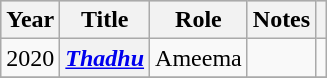<table class="wikitable sortable plainrowheaders">
<tr style="background:#ccc; text-align:center;">
<th scope="col">Year</th>
<th scope="col">Title</th>
<th scope="col">Role</th>
<th scope="col">Notes</th>
<th scope="col" class="unsortable"></th>
</tr>
<tr>
<td>2020</td>
<th scope="row"><em><a href='#'>Thadhu</a></em></th>
<td>Ameema</td>
<td></td>
<td style="text-align: center;"></td>
</tr>
<tr>
</tr>
</table>
